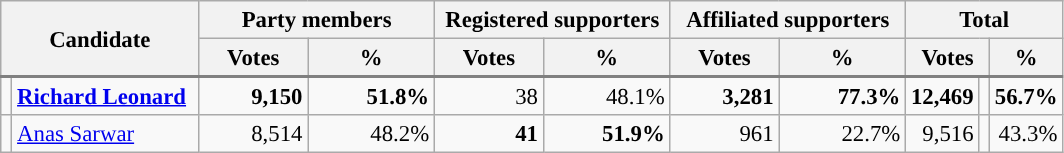<table class="wikitable" style="font-size: 95%;">
<tr>
<th colspan="2" scope="col" rowspan="2" width="125">Candidate</th>
<th scope="col" colspan="2" width="150">Party members</th>
<th scope="col" colspan="2" width="150">Registered supporters</th>
<th scope="col" colspan="2" width="150">Affiliated supporters</th>
<th scope="col" colspan="3" width="75">Total</th>
</tr>
<tr style="background-color:#E9E9E9; border-bottom: 2px solid gray;">
<th>Votes</th>
<th>%</th>
<th>Votes</th>
<th>%</th>
<th>Votes</th>
<th>%</th>
<th scope="col" colspan="2">Votes</th>
<th>%</th>
</tr>
<tr align="right">
<td style="background-color: "></td>
<td scope="row" align="left"><strong><a href='#'>Richard Leonard</a></strong> </td>
<td><strong>9,150</strong></td>
<td><strong>51.8%</strong></td>
<td>38</td>
<td>48.1%</td>
<td><strong> 3,281 </strong></td>
<td><strong>77.3%</strong></td>
<td><strong> 12,469 </strong></td>
<td align=center></td>
<td><strong>56.7%</strong></td>
</tr>
<tr align="right">
<td style="background-color: "></td>
<td scope="row" align="left"><a href='#'>Anas Sarwar</a></td>
<td>8,514</td>
<td>48.2%</td>
<td><strong>41</strong></td>
<td><strong>51.9%</strong></td>
<td>961</td>
<td>22.7%</td>
<td>9,516</td>
<td align=center></td>
<td>43.3%</td>
</tr>
</table>
